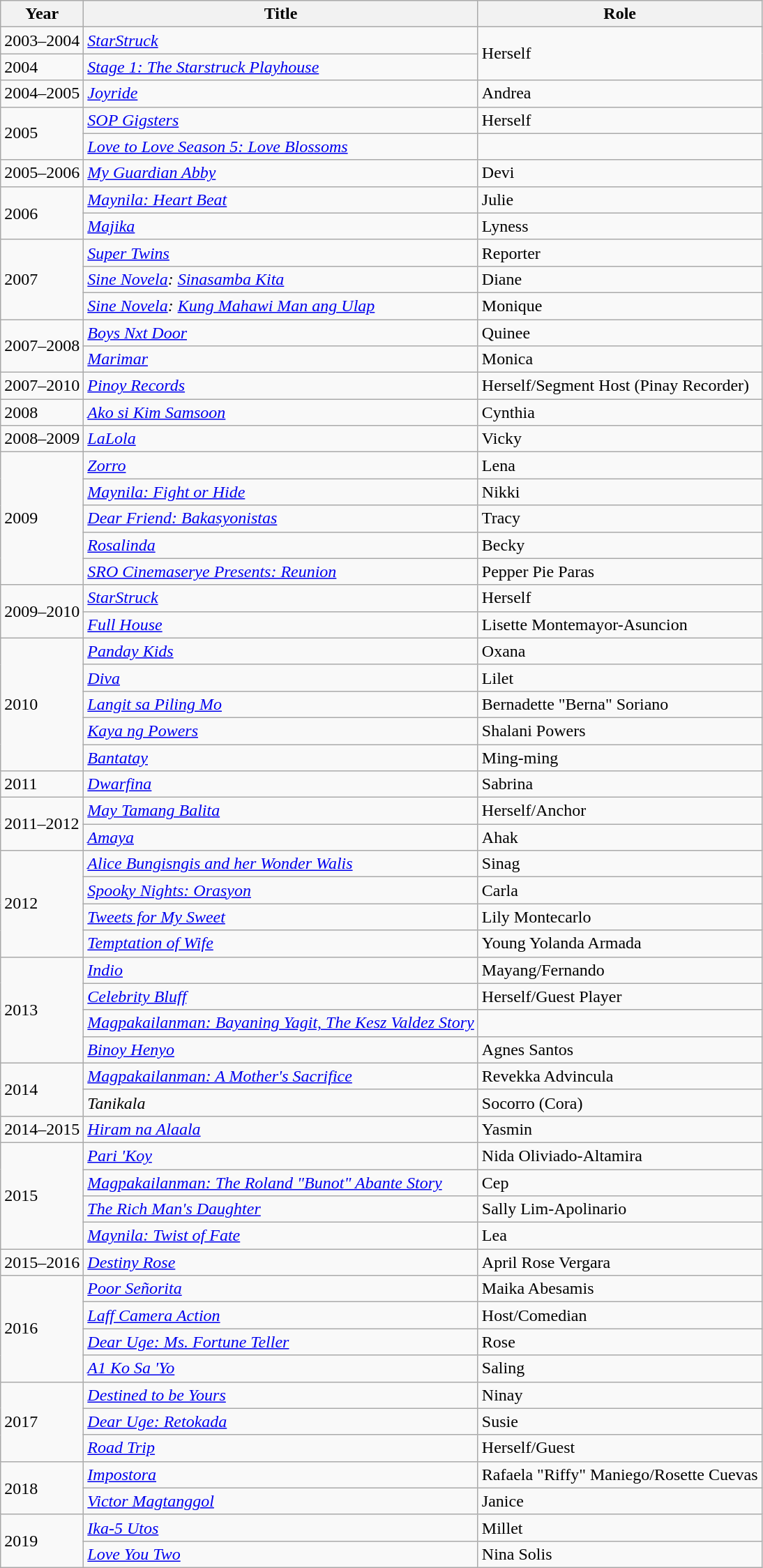<table class="wikitable sortable">
<tr>
<th>Year</th>
<th>Title</th>
<th>Role</th>
</tr>
<tr>
<td>2003–2004</td>
<td><em><a href='#'>StarStruck</a></em></td>
<td rowspan="2">Herself</td>
</tr>
<tr>
<td>2004</td>
<td><em><a href='#'>Stage 1: The Starstruck Playhouse</a></em></td>
</tr>
<tr>
<td>2004–2005</td>
<td><em><a href='#'>Joyride</a></em></td>
<td>Andrea</td>
</tr>
<tr>
<td rowspan="2">2005</td>
<td><em><a href='#'>SOP Gigsters</a></em></td>
<td>Herself</td>
</tr>
<tr>
<td><em><a href='#'>Love to Love Season 5: Love Blossoms</a></em></td>
<td></td>
</tr>
<tr>
<td>2005–2006</td>
<td><em><a href='#'>My Guardian Abby</a></em></td>
<td>Devi</td>
</tr>
<tr>
<td rowspan="2">2006</td>
<td><em><a href='#'>Maynila: Heart Beat</a></em></td>
<td>Julie</td>
</tr>
<tr>
<td><em><a href='#'>Majika</a></em></td>
<td>Lyness</td>
</tr>
<tr>
<td rowspan="3">2007</td>
<td><em><a href='#'>Super Twins</a></em></td>
<td>Reporter</td>
</tr>
<tr>
<td><em><a href='#'>Sine Novela</a>: <a href='#'>Sinasamba Kita</a></em></td>
<td>Diane</td>
</tr>
<tr>
<td><em><a href='#'>Sine Novela</a>: <a href='#'>Kung Mahawi Man ang Ulap</a></em></td>
<td>Monique</td>
</tr>
<tr>
<td rowspan="2">2007–2008</td>
<td><em><a href='#'>Boys Nxt Door</a></em></td>
<td>Quinee</td>
</tr>
<tr>
<td><em><a href='#'>Marimar</a></em></td>
<td>Monica</td>
</tr>
<tr>
<td>2007–2010</td>
<td><em><a href='#'>Pinoy Records</a></em></td>
<td>Herself/Segment Host (Pinay Recorder)</td>
</tr>
<tr>
<td>2008</td>
<td><em><a href='#'>Ako si Kim Samsoon</a></em></td>
<td>Cynthia</td>
</tr>
<tr>
<td>2008–2009</td>
<td><em><a href='#'>LaLola</a></em></td>
<td>Vicky</td>
</tr>
<tr>
<td rowspan="5">2009</td>
<td><em><a href='#'>Zorro</a></em></td>
<td>Lena</td>
</tr>
<tr>
<td><em><a href='#'>Maynila: Fight or Hide</a></em></td>
<td>Nikki</td>
</tr>
<tr>
<td><em><a href='#'>Dear Friend: Bakasyonistas</a></em></td>
<td>Tracy</td>
</tr>
<tr>
<td><em><a href='#'>Rosalinda</a></em></td>
<td>Becky</td>
</tr>
<tr>
<td><em><a href='#'>SRO Cinemaserye Presents: Reunion</a></em></td>
<td>Pepper Pie Paras</td>
</tr>
<tr>
<td rowspan="2">2009–2010</td>
<td><em><a href='#'>StarStruck</a></em></td>
<td>Herself</td>
</tr>
<tr>
<td><em><a href='#'>Full House</a></em></td>
<td>Lisette Montemayor-Asuncion</td>
</tr>
<tr>
<td rowspan="5">2010</td>
<td><em><a href='#'>Panday Kids</a></em></td>
<td>Oxana</td>
</tr>
<tr>
<td><em><a href='#'>Diva</a></em></td>
<td>Lilet</td>
</tr>
<tr>
<td><em><a href='#'>Langit sa Piling Mo</a></em></td>
<td>Bernadette "Berna" Soriano</td>
</tr>
<tr>
<td><em><a href='#'>Kaya ng Powers</a></em></td>
<td>Shalani Powers</td>
</tr>
<tr>
<td><em><a href='#'>Bantatay</a></em></td>
<td>Ming-ming</td>
</tr>
<tr>
<td>2011</td>
<td><em><a href='#'>Dwarfina</a></em></td>
<td>Sabrina</td>
</tr>
<tr>
<td rowspan="2">2011–2012</td>
<td><em><a href='#'>May Tamang Balita</a></em></td>
<td>Herself/Anchor</td>
</tr>
<tr>
<td><em><a href='#'>Amaya</a></em></td>
<td>Ahak</td>
</tr>
<tr>
<td rowspan="4">2012</td>
<td><em><a href='#'>Alice Bungisngis and her Wonder Walis</a></em></td>
<td>Sinag</td>
</tr>
<tr>
<td><em><a href='#'>Spooky Nights: Orasyon</a></em></td>
<td>Carla</td>
</tr>
<tr>
<td><em><a href='#'>Tweets for My Sweet</a></em></td>
<td>Lily Montecarlo</td>
</tr>
<tr>
<td><em><a href='#'>Temptation of Wife</a></em></td>
<td>Young Yolanda Armada</td>
</tr>
<tr>
<td rowspan="4">2013</td>
<td><em><a href='#'>Indio</a></em></td>
<td>Mayang/Fernando</td>
</tr>
<tr>
<td><em><a href='#'>Celebrity Bluff</a></em></td>
<td>Herself/Guest Player</td>
</tr>
<tr>
<td><em><a href='#'>Magpakailanman: Bayaning Yagit, The Kesz Valdez Story</a></em></td>
</tr>
<tr>
<td><em><a href='#'>Binoy Henyo</a></em></td>
<td>Agnes Santos</td>
</tr>
<tr>
<td rowspan="2">2014</td>
<td><em><a href='#'>Magpakailanman: A Mother's Sacrifice</a></em></td>
<td>Revekka Advincula</td>
</tr>
<tr>
<td><em>Tanikala</em></td>
<td>Socorro (Cora)</td>
</tr>
<tr>
<td>2014–2015</td>
<td><em><a href='#'>Hiram na Alaala</a></em></td>
<td>Yasmin</td>
</tr>
<tr>
<td rowspan="4">2015</td>
<td><em><a href='#'>Pari 'Koy</a></em></td>
<td>Nida Oliviado-Altamira</td>
</tr>
<tr>
<td><em><a href='#'>Magpakailanman: The Roland "Bunot" Abante Story</a></em></td>
<td>Cep</td>
</tr>
<tr>
<td><em><a href='#'>The Rich Man's Daughter</a></em></td>
<td>Sally Lim-Apolinario</td>
</tr>
<tr>
<td><em><a href='#'>Maynila: Twist of Fate</a></em></td>
<td>Lea</td>
</tr>
<tr>
<td>2015–2016</td>
<td><em><a href='#'>Destiny Rose</a></em></td>
<td>April Rose Vergara</td>
</tr>
<tr>
<td rowspan="4">2016</td>
<td><em><a href='#'>Poor Señorita</a></em></td>
<td>Maika Abesamis</td>
</tr>
<tr>
<td><em><a href='#'>Laff Camera Action</a></em></td>
<td>Host/Comedian</td>
</tr>
<tr>
<td><em><a href='#'>Dear Uge: Ms. Fortune Teller</a></em></td>
<td>Rose</td>
</tr>
<tr>
<td><em><a href='#'>A1 Ko Sa 'Yo</a></em></td>
<td>Saling</td>
</tr>
<tr>
<td rowspan="3">2017</td>
<td><em><a href='#'>Destined to be Yours</a></em></td>
<td>Ninay</td>
</tr>
<tr>
<td><em><a href='#'>Dear Uge: Retokada</a></em></td>
<td>Susie</td>
</tr>
<tr>
<td><em><a href='#'>Road Trip</a></em></td>
<td>Herself/Guest</td>
</tr>
<tr>
<td rowspan="2">2018</td>
<td><em><a href='#'>Impostora</a></em></td>
<td>Rafaela "Riffy" Maniego/Rosette Cuevas</td>
</tr>
<tr>
<td><em><a href='#'>Victor Magtanggol</a></em></td>
<td>Janice</td>
</tr>
<tr>
<td rowspan="2">2019</td>
<td><em><a href='#'>Ika-5 Utos</a></em></td>
<td>Millet</td>
</tr>
<tr>
<td><em><a href='#'>Love You Two</a></em></td>
<td>Nina Solis</td>
</tr>
</table>
